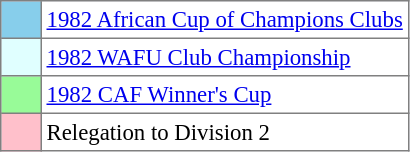<table bgcolor="#f7f8ff" cellpadding="3" cellspacing="0" border="1" style="font-size: 95%; border: gray solid 1px; border-collapse: collapse;text-align:center;">
<tr>
<td style="background: #87ceeb;" width="20"></td>
<td bgcolor="#ffffff" align="left"><a href='#'>1982 African Cup of Champions Clubs</a></td>
</tr>
<tr>
<td style="background: #e0ffff" width="20"></td>
<td bgcolor="#ffffff" align="left"><a href='#'>1982 WAFU Club Championship</a></td>
</tr>
<tr>
<td style="background: #98fb98" width="20"></td>
<td bgcolor="#ffffff" align="left"><a href='#'>1982 CAF Winner's Cup</a></td>
</tr>
<tr>
<td style="background: #ffc0cb" width="20"></td>
<td bgcolor="#ffffff" align="left">Relegation to Division 2</td>
</tr>
</table>
